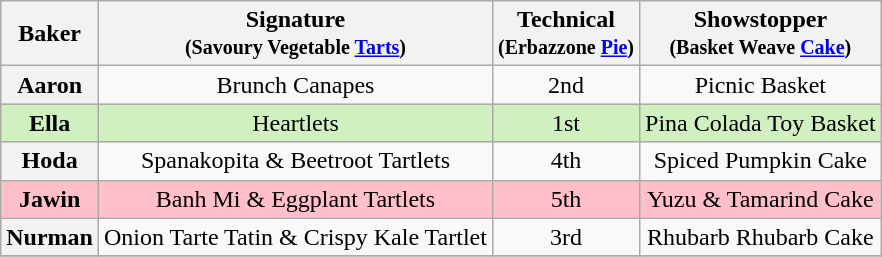<table class="wikitable sortable" style="text-align:center">
<tr>
<th>Baker</th>
<th class="unsortable">Signature<br><small>(Savoury Vegetable <a href='#'>Tarts</a>)</small></th>
<th>Technical<br><small>(Erbazzone <a href='#'>Pie</a>)</small></th>
<th class="unsortable">Showstopper<br><small>(Basket Weave <a href='#'>Cake</a>)</small></th>
</tr>
<tr>
<th>Aaron</th>
<td>Brunch Canapes</td>
<td>2nd</td>
<td>Picnic Basket</td>
</tr>
<tr style="background:#d0f0c0;">
<th style="background:#d0f0c0;">Ella</th>
<td>Heartlets</td>
<td>1st</td>
<td>Pina Colada Toy Basket</td>
</tr>
<tr>
<th>Hoda</th>
<td>Spanakopita & Beetroot Tartlets</td>
<td>4th</td>
<td>Spiced Pumpkin Cake</td>
</tr>
<tr style="background:Pink;">
<th style="background:Pink;">Jawin</th>
<td>Banh Mi & Eggplant Tartlets</td>
<td>5th</td>
<td>Yuzu & Tamarind Cake</td>
</tr>
<tr>
<th>Nurman</th>
<td>Onion Tarte Tatin & Crispy Kale Tartlet</td>
<td>3rd</td>
<td>Rhubarb Rhubarb Cake</td>
</tr>
<tr>
</tr>
</table>
